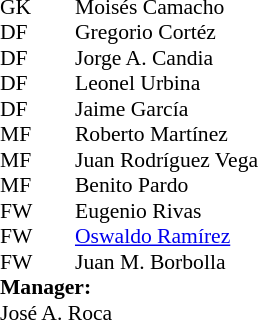<table cellspacing="0" cellpadding="0" style="font-size:90%; margin:0.2em auto;">
<tr>
<th width="25"></th>
<th width="25"></th>
</tr>
<tr>
<td>GK</td>
<td></td>
<td> Moisés Camacho</td>
</tr>
<tr>
<td>DF</td>
<td></td>
<td> Gregorio Cortéz</td>
</tr>
<tr>
<td>DF</td>
<td></td>
<td> Jorge A. Candia</td>
</tr>
<tr>
<td>DF</td>
<td></td>
<td> Leonel Urbina</td>
</tr>
<tr>
<td>DF</td>
<td></td>
<td> Jaime García</td>
</tr>
<tr>
<td>MF</td>
<td></td>
<td> Roberto Martínez</td>
</tr>
<tr>
<td>MF</td>
<td></td>
<td> Juan Rodríguez Vega</td>
</tr>
<tr>
<td>MF</td>
<td></td>
<td> Benito Pardo</td>
</tr>
<tr>
<td>FW</td>
<td></td>
<td> Eugenio Rivas</td>
</tr>
<tr>
<td>FW</td>
<td></td>
<td> <a href='#'>Oswaldo Ramírez</a></td>
</tr>
<tr>
<td>FW</td>
<td></td>
<td> Juan M. Borbolla</td>
</tr>
<tr>
<td colspan=3><strong>Manager:</strong></td>
</tr>
<tr>
<td colspan=4> José A. Roca</td>
</tr>
</table>
